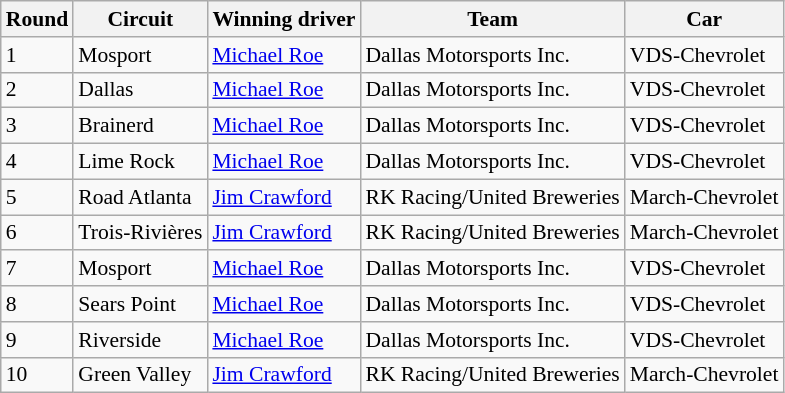<table class="wikitable" style="font-size: 90%;">
<tr>
<th>Round</th>
<th>Circuit</th>
<th>Winning driver</th>
<th>Team</th>
<th>Car</th>
</tr>
<tr>
<td>1</td>
<td>Mosport</td>
<td> <a href='#'>Michael Roe</a></td>
<td> Dallas Motorsports Inc.</td>
<td>VDS-Chevrolet</td>
</tr>
<tr>
<td>2</td>
<td>Dallas</td>
<td> <a href='#'>Michael Roe</a></td>
<td> Dallas Motorsports Inc.</td>
<td>VDS-Chevrolet</td>
</tr>
<tr>
<td>3</td>
<td>Brainerd</td>
<td> <a href='#'>Michael Roe</a></td>
<td> Dallas Motorsports Inc.</td>
<td>VDS-Chevrolet</td>
</tr>
<tr>
<td>4</td>
<td>Lime Rock</td>
<td> <a href='#'>Michael Roe</a></td>
<td> Dallas Motorsports Inc.</td>
<td>VDS-Chevrolet</td>
</tr>
<tr>
<td>5</td>
<td>Road Atlanta</td>
<td> <a href='#'>Jim Crawford</a></td>
<td> RK Racing/United Breweries</td>
<td>March-Chevrolet</td>
</tr>
<tr>
<td>6</td>
<td>Trois-Rivières</td>
<td> <a href='#'>Jim Crawford</a></td>
<td> RK Racing/United Breweries</td>
<td>March-Chevrolet</td>
</tr>
<tr>
<td>7</td>
<td>Mosport</td>
<td> <a href='#'>Michael Roe</a></td>
<td> Dallas Motorsports Inc.</td>
<td>VDS-Chevrolet</td>
</tr>
<tr>
<td>8</td>
<td>Sears Point</td>
<td> <a href='#'>Michael Roe</a></td>
<td> Dallas Motorsports Inc.</td>
<td>VDS-Chevrolet</td>
</tr>
<tr>
<td>9</td>
<td>Riverside</td>
<td> <a href='#'>Michael Roe</a></td>
<td> Dallas Motorsports Inc.</td>
<td>VDS-Chevrolet</td>
</tr>
<tr>
<td>10</td>
<td>Green Valley</td>
<td> <a href='#'>Jim Crawford</a></td>
<td> RK Racing/United Breweries</td>
<td>March-Chevrolet</td>
</tr>
</table>
